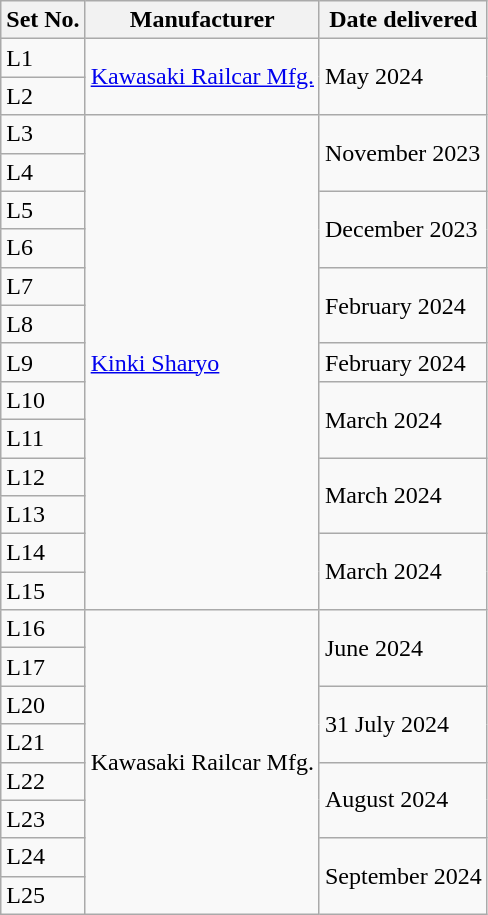<table class="wikitable">
<tr>
<th>Set No.</th>
<th>Manufacturer</th>
<th>Date delivered</th>
</tr>
<tr>
<td>L1</td>
<td rowspan="2"><a href='#'>Kawasaki Railcar Mfg.</a></td>
<td rowspan="2">May 2024</td>
</tr>
<tr>
<td>L2</td>
</tr>
<tr>
<td>L3</td>
<td rowspan="13"><a href='#'>Kinki Sharyo</a></td>
<td rowspan="2">November 2023</td>
</tr>
<tr>
<td>L4</td>
</tr>
<tr>
<td>L5</td>
<td rowspan="2">December 2023</td>
</tr>
<tr>
<td>L6</td>
</tr>
<tr>
<td>L7</td>
<td rowspan="2">February 2024</td>
</tr>
<tr>
<td>L8</td>
</tr>
<tr>
<td>L9</td>
<td>February 2024</td>
</tr>
<tr>
<td>L10</td>
<td rowspan="2">March 2024</td>
</tr>
<tr>
<td>L11</td>
</tr>
<tr>
<td>L12</td>
<td rowspan="2">March 2024</td>
</tr>
<tr>
<td>L13</td>
</tr>
<tr>
<td>L14</td>
<td rowspan="2">March 2024</td>
</tr>
<tr>
<td>L15</td>
</tr>
<tr>
<td>L16</td>
<td rowspan="8">Kawasaki Railcar Mfg.</td>
<td rowspan="2">June 2024</td>
</tr>
<tr>
<td>L17<br></td>
</tr>
<tr>
<td>L20</td>
<td rowspan="2">31 July 2024</td>
</tr>
<tr>
<td>L21</td>
</tr>
<tr>
<td>L22</td>
<td rowspan="2">August 2024</td>
</tr>
<tr>
<td>L23</td>
</tr>
<tr>
<td>L24</td>
<td rowspan="2">September 2024</td>
</tr>
<tr>
<td>L25</td>
</tr>
</table>
